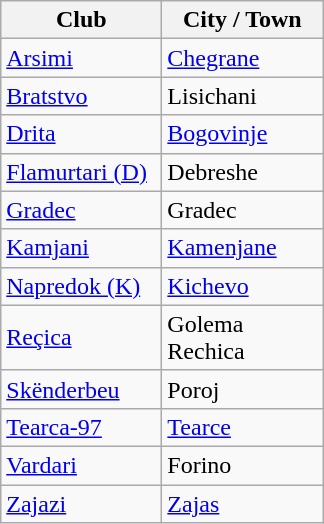<table class="wikitable sortable">
<tr>
<th width="100px">Club</th>
<th width="100px">City / Town</th>
</tr>
<tr>
<td><a href='#'>Arsimi</a></td>
<td><a href='#'>Chegrane</a></td>
</tr>
<tr>
<td><a href='#'>Bratstvo</a></td>
<td>Lisichani</td>
</tr>
<tr>
<td><a href='#'>Drita</a></td>
<td><a href='#'>Bogovinje</a></td>
</tr>
<tr>
<td><a href='#'>Flamurtari (D)</a></td>
<td>Debreshe</td>
</tr>
<tr>
<td><a href='#'>Gradec</a></td>
<td>Gradec</td>
</tr>
<tr>
<td><a href='#'>Kamjani</a></td>
<td><a href='#'>Kamenjane</a></td>
</tr>
<tr>
<td><a href='#'>Napredok (K)</a></td>
<td><a href='#'>Kichevo</a></td>
</tr>
<tr>
<td><a href='#'>Reçica</a></td>
<td>Golema Rechica</td>
</tr>
<tr>
<td><a href='#'>Skënderbeu</a></td>
<td>Poroj</td>
</tr>
<tr>
<td><a href='#'>Tearca-97</a></td>
<td><a href='#'>Tearce</a></td>
</tr>
<tr>
<td><a href='#'>Vardari</a></td>
<td>Forino</td>
</tr>
<tr>
<td><a href='#'>Zajazi</a></td>
<td><a href='#'>Zajas</a></td>
</tr>
</table>
